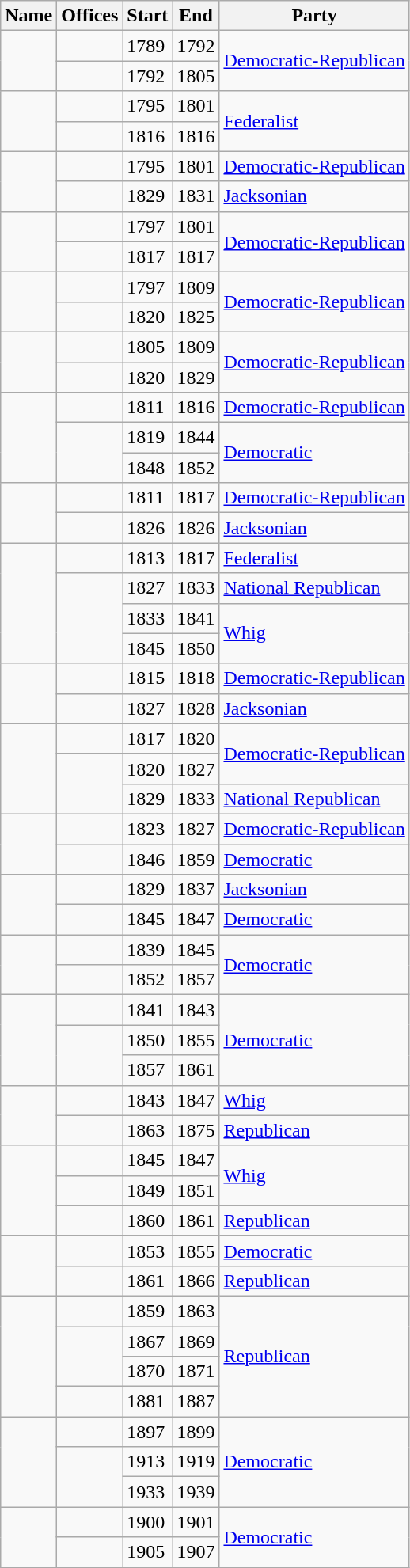<table class="wikitable sortable">
<tr>
<th>Name</th>
<th>Offices</th>
<th>Start</th>
<th>End</th>
<th>Party</th>
</tr>
<tr>
<td rowspan=2></td>
<td> </td>
<td>1789</td>
<td>1792</td>
<td rowspan=2 ><a href='#'>Democratic-Republican</a></td>
</tr>
<tr>
<td> </td>
<td>1792</td>
<td>1805</td>
</tr>
<tr>
<td rowspan=2></td>
<td> </td>
<td>1795</td>
<td>1801</td>
<td rowspan=2 ><a href='#'>Federalist</a></td>
</tr>
<tr>
<td> </td>
<td>1816</td>
<td>1816</td>
</tr>
<tr>
<td rowspan=2></td>
<td> </td>
<td>1795</td>
<td>1801</td>
<td><a href='#'>Democratic-Republican</a></td>
</tr>
<tr>
<td> </td>
<td>1829</td>
<td>1831</td>
<td><a href='#'>Jacksonian</a></td>
</tr>
<tr>
<td rowspan=2></td>
<td> </td>
<td>1797</td>
<td>1801</td>
<td rowspan=2 ><a href='#'>Democratic-Republican</a></td>
</tr>
<tr>
<td> </td>
<td>1817</td>
<td>1817</td>
</tr>
<tr>
<td rowspan=2></td>
<td> </td>
<td>1797</td>
<td>1809</td>
<td rowspan=2 ><a href='#'>Democratic-Republican</a></td>
</tr>
<tr>
<td> </td>
<td>1820</td>
<td>1825</td>
</tr>
<tr>
<td rowspan=2></td>
<td> </td>
<td>1805</td>
<td>1809</td>
<td rowspan=2 ><a href='#'>Democratic-Republican</a></td>
</tr>
<tr>
<td> </td>
<td>1820</td>
<td>1829</td>
</tr>
<tr>
<td rowspan=4></td>
<td> </td>
<td>1811</td>
<td>1816</td>
<td rowspan=2 ><a href='#'>Democratic-Republican</a></td>
</tr>
<tr>
<td rowspan=3> </td>
<td rowspan=2>1819</td>
<td rowspan=2>1844</td>
</tr>
<tr>
<td rowspan=2 ><a href='#'>Democratic</a></td>
</tr>
<tr>
<td>1848</td>
<td>1852</td>
</tr>
<tr>
<td rowspan=2></td>
<td> </td>
<td>1811</td>
<td>1817</td>
<td><a href='#'>Democratic-Republican</a></td>
</tr>
<tr>
<td> </td>
<td>1826</td>
<td>1826</td>
<td><a href='#'>Jacksonian</a></td>
</tr>
<tr>
<td rowspan=4></td>
<td> </td>
<td>1813</td>
<td>1817</td>
<td><a href='#'>Federalist</a></td>
</tr>
<tr>
<td rowspan=3> </td>
<td>1827</td>
<td>1833</td>
<td><a href='#'>National Republican</a></td>
</tr>
<tr>
<td>1833</td>
<td>1841</td>
<td rowspan=2 ><a href='#'>Whig</a></td>
</tr>
<tr>
<td>1845</td>
<td>1850</td>
</tr>
<tr>
<td rowspan=2></td>
<td> </td>
<td>1815</td>
<td>1818</td>
<td><a href='#'>Democratic-Republican</a></td>
</tr>
<tr>
<td> </td>
<td>1827</td>
<td>1828</td>
<td><a href='#'>Jacksonian</a></td>
</tr>
<tr>
<td rowspan=3></td>
<td> </td>
<td>1817</td>
<td>1820</td>
<td rowspan=2 ><a href='#'>Democratic-Republican</a></td>
</tr>
<tr>
<td rowspan=2> </td>
<td>1820</td>
<td>1827</td>
</tr>
<tr>
<td>1829</td>
<td>1833</td>
<td><a href='#'>National Republican</a></td>
</tr>
<tr>
<td rowspan=2></td>
<td> </td>
<td>1823</td>
<td>1827</td>
<td><a href='#'>Democratic-Republican</a></td>
</tr>
<tr>
<td> </td>
<td>1846</td>
<td>1859</td>
<td><a href='#'>Democratic</a></td>
</tr>
<tr>
<td rowspan=2></td>
<td> </td>
<td>1829</td>
<td>1837</td>
<td><a href='#'>Jacksonian</a></td>
</tr>
<tr>
<td> </td>
<td>1845</td>
<td>1847</td>
<td><a href='#'>Democratic</a></td>
</tr>
<tr>
<td rowspan=2></td>
<td> </td>
<td>1839</td>
<td>1845</td>
<td rowspan=2 ><a href='#'>Democratic</a></td>
</tr>
<tr>
<td> </td>
<td>1852</td>
<td>1857</td>
</tr>
<tr>
<td rowspan=3></td>
<td> </td>
<td>1841</td>
<td>1843</td>
<td rowspan=3 ><a href='#'>Democratic</a></td>
</tr>
<tr>
<td rowspan=2> </td>
<td>1850</td>
<td>1855</td>
</tr>
<tr>
<td>1857</td>
<td>1861</td>
</tr>
<tr>
<td rowspan=2></td>
<td> </td>
<td>1843</td>
<td>1847</td>
<td><a href='#'>Whig</a></td>
</tr>
<tr>
<td> </td>
<td>1863</td>
<td>1875</td>
<td><a href='#'>Republican</a></td>
</tr>
<tr>
<td rowspan=3></td>
<td> </td>
<td>1845</td>
<td>1847</td>
<td rowspan=2 ><a href='#'>Whig</a></td>
</tr>
<tr>
<td> </td>
<td>1849</td>
<td>1851</td>
</tr>
<tr>
<td> </td>
<td>1860</td>
<td>1861</td>
<td><a href='#'>Republican</a></td>
</tr>
<tr>
<td rowspan=2></td>
<td> </td>
<td>1853</td>
<td>1855</td>
<td><a href='#'>Democratic</a></td>
</tr>
<tr>
<td> </td>
<td>1861</td>
<td>1866</td>
<td><a href='#'>Republican</a></td>
</tr>
<tr>
<td rowspan=4></td>
<td> </td>
<td>1859</td>
<td>1863</td>
<td rowspan=4 ><a href='#'>Republican</a></td>
</tr>
<tr>
<td rowspan=2> </td>
<td>1867</td>
<td>1869</td>
</tr>
<tr>
<td>1870</td>
<td>1871</td>
</tr>
<tr>
<td> </td>
<td>1881</td>
<td>1887</td>
</tr>
<tr>
<td rowspan=3></td>
<td> </td>
<td>1897</td>
<td>1899</td>
<td rowspan=3 ><a href='#'>Democratic</a></td>
</tr>
<tr>
<td rowspan=2> </td>
<td>1913</td>
<td>1919</td>
</tr>
<tr>
<td>1933</td>
<td>1939</td>
</tr>
<tr>
<td rowspan=2></td>
<td> </td>
<td>1900</td>
<td>1901</td>
<td rowspan=2 ><a href='#'>Democratic</a></td>
</tr>
<tr>
<td> </td>
<td>1905</td>
<td>1907</td>
</tr>
</table>
